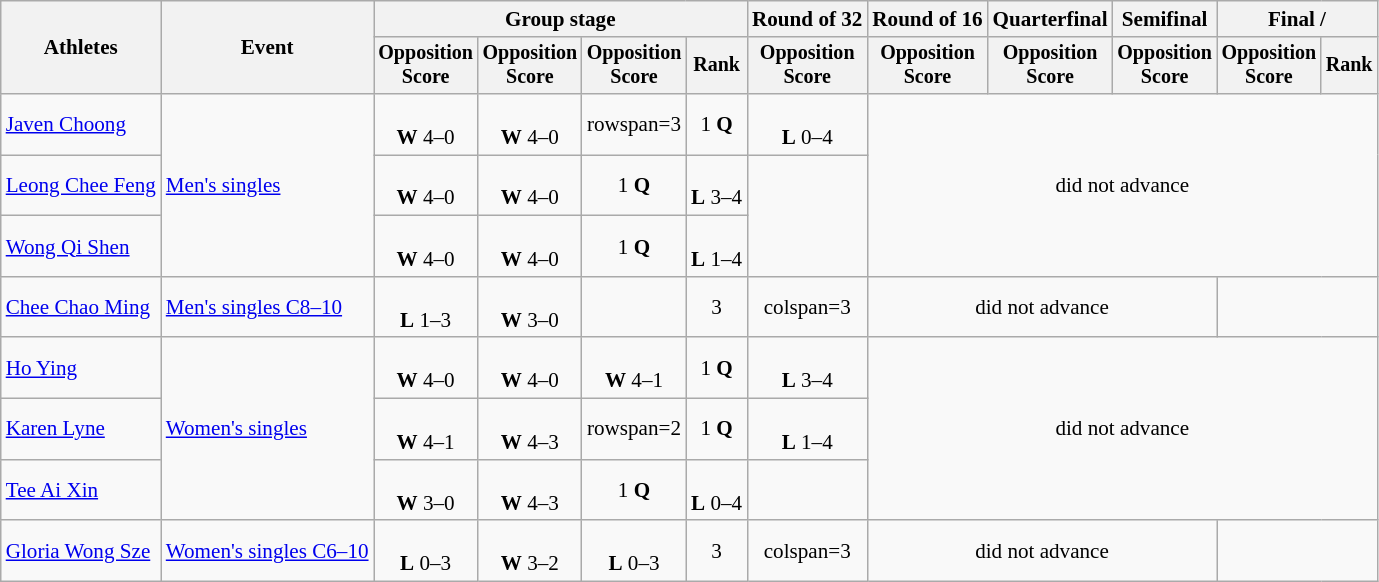<table class=wikitable style=font-size:88%;text-align:center>
<tr>
<th rowspan=2>Athletes</th>
<th rowspan=2>Event</th>
<th colspan=4>Group stage</th>
<th>Round of 32</th>
<th>Round of 16</th>
<th>Quarterfinal</th>
<th>Semifinal</th>
<th colspan=2>Final / </th>
</tr>
<tr style=font-size:95%>
<th>Opposition<br>Score</th>
<th>Opposition<br>Score</th>
<th>Opposition<br>Score</th>
<th>Rank</th>
<th>Opposition<br>Score</th>
<th>Opposition<br>Score</th>
<th>Opposition<br>Score</th>
<th>Opposition<br>Score</th>
<th>Opposition<br>Score</th>
<th>Rank</th>
</tr>
<tr>
<td style="text-align:left"><a href='#'>Javen Choong</a></td>
<td style="text-align:left" rowspan=3><a href='#'>Men's singles</a></td>
<td><br><strong>W</strong> 4–0</td>
<td><br><strong>W</strong> 4–0</td>
<td>rowspan=3 </td>
<td>1 <strong>Q</strong></td>
<td><br><strong>L</strong> 0–4</td>
<td colspan=5 rowspan=3>did not advance</td>
</tr>
<tr>
<td style="text-align:left"><a href='#'>Leong Chee Feng</a></td>
<td><br><strong>W</strong> 4–0</td>
<td><br><strong>W</strong> 4–0</td>
<td>1 <strong>Q</strong></td>
<td><br><strong>L</strong> 3–4</td>
</tr>
<tr>
<td style="text-align:left"><a href='#'>Wong Qi Shen</a></td>
<td><br><strong>W</strong> 4–0</td>
<td><br><strong>W</strong> 4–0</td>
<td>1 <strong>Q</strong></td>
<td><br><strong>L</strong> 1–4</td>
</tr>
<tr>
<td style="text-align:left"><a href='#'>Chee Chao Ming</a></td>
<td style="text-align:left"><a href='#'>Men's singles C8–10</a></td>
<td><br><strong>L</strong> 1–3</td>
<td><br><strong>W</strong> 3–0</td>
<td><br></td>
<td>3</td>
<td>colspan=3 </td>
<td colspan=3>did not advance</td>
</tr>
<tr>
<td style="text-align:left"><a href='#'>Ho Ying</a></td>
<td style="text-align:left" rowspan=3><a href='#'>Women's singles</a></td>
<td><br><strong>W</strong> 4–0</td>
<td><br><strong>W</strong> 4–0</td>
<td><br><strong>W</strong> 4–1</td>
<td>1 <strong>Q</strong></td>
<td><br><strong>L</strong> 3–4</td>
<td colspan=5 rowspan=3>did not advance</td>
</tr>
<tr>
<td style="text-align:left"><a href='#'>Karen Lyne</a></td>
<td><br><strong>W</strong> 4–1</td>
<td><br><strong>W</strong> 4–3</td>
<td>rowspan=2 </td>
<td>1 <strong>Q</strong></td>
<td><br><strong>L</strong> 1–4</td>
</tr>
<tr>
<td style="text-align:left"><a href='#'>Tee Ai Xin</a></td>
<td><br><strong>W</strong> 3–0</td>
<td><br><strong>W</strong> 4–3</td>
<td>1 <strong>Q</strong></td>
<td><br><strong>L</strong> 0–4</td>
</tr>
<tr>
<td style="text-align:left"><a href='#'>Gloria Wong Sze</a></td>
<td style="text-align:left"><a href='#'>Women's singles C6–10</a></td>
<td><br><strong>L</strong> 0–3</td>
<td><br><strong>W</strong> 3–2</td>
<td><br><strong>L</strong> 0–3</td>
<td>3</td>
<td>colspan=3 </td>
<td colspan=3>did not advance</td>
</tr>
</table>
